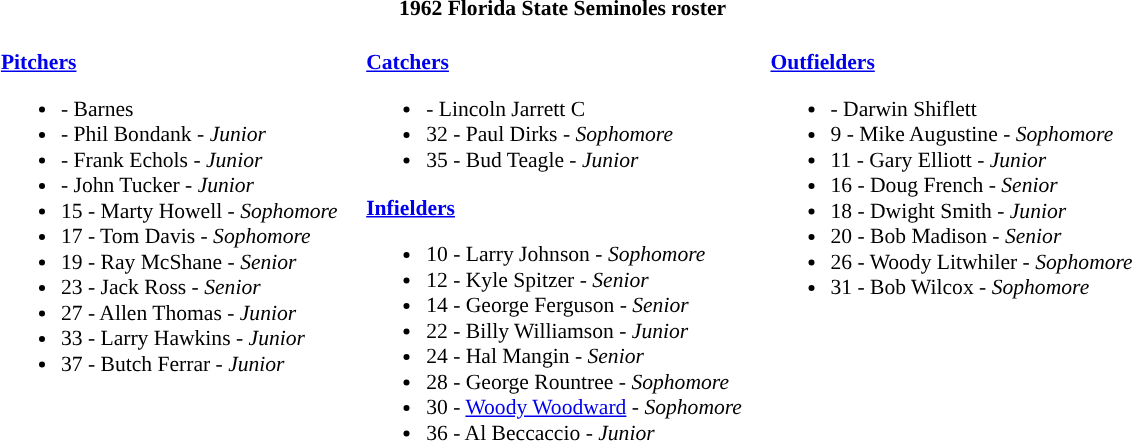<table class="toccolours" style="border-collapse:collapse; font-size:90%;">
<tr>
<th colspan=9>1962 Florida State Seminoles roster</th>
</tr>
<tr>
<td width="03"> </td>
<td valign="top"><br><strong><a href='#'>Pitchers</a></strong><ul><li>- Barnes</li><li>- Phil Bondank - <em>Junior</em></li><li>- Frank Echols - <em>Junior</em></li><li>- John Tucker - <em>Junior</em></li><li>15 - Marty Howell - <em>Sophomore</em></li><li>17 - Tom Davis - <em>Sophomore</em></li><li>19 - Ray McShane - <em>Senior</em></li><li>23 - Jack Ross - <em>Senior</em></li><li>27 - Allen Thomas - <em>Junior</em></li><li>33 - Larry Hawkins - <em>Junior</em></li><li>37 - Butch Ferrar - <em>Junior</em></li></ul></td>
<td width="15"> </td>
<td valign="top"><br><strong><a href='#'>Catchers</a></strong><ul><li>- Lincoln Jarrett       C</li><li>32 - Paul Dirks - <em>Sophomore</em></li><li>35 - Bud Teagle - <em>Junior</em></li></ul><strong><a href='#'>Infielders</a></strong><ul><li>10 - Larry Johnson - <em>Sophomore</em></li><li>12 - Kyle Spitzer - <em>Senior</em></li><li>14 - George Ferguson - <em>Senior</em></li><li>22 - Billy Williamson - <em>Junior</em></li><li>24 - Hal Mangin - <em>Senior</em></li><li>28 - George Rountree - <em>Sophomore</em></li><li>30 - <a href='#'>Woody Woodward</a> - <em>Sophomore</em></li><li>36 - Al Beccaccio - <em> Junior</em></li></ul></td>
<td width="15"> </td>
<td valign="top"><br><strong><a href='#'>Outfielders</a></strong><ul><li>- Darwin Shiflett</li><li>9 - Mike Augustine - <em>Sophomore</em></li><li>11 - Gary Elliott - <em>Junior</em></li><li>16 - Doug French - <em>Senior</em></li><li>18 - Dwight Smith - <em>Junior</em></li><li>20 - Bob Madison - <em>Senior</em></li><li>26 - Woody Litwhiler - <em>Sophomore</em></li><li>31 - Bob Wilcox - <em>Sophomore</em></li></ul></td>
</tr>
</table>
